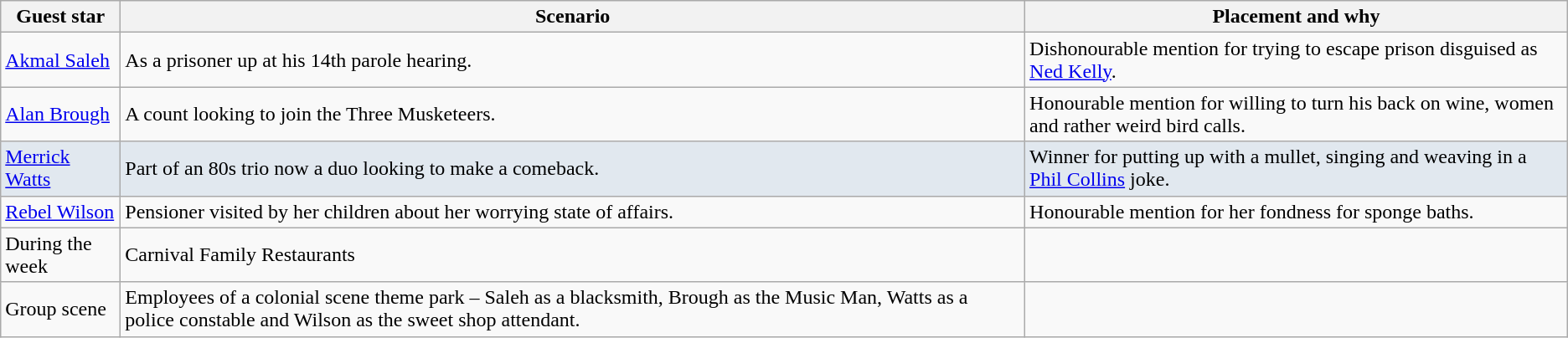<table class="wikitable">
<tr>
<th>Guest star</th>
<th>Scenario</th>
<th>Placement and why</th>
</tr>
<tr>
<td><a href='#'>Akmal Saleh</a></td>
<td>As a prisoner up at his 14th parole hearing.</td>
<td>Dishonourable mention for trying to escape prison disguised as <a href='#'>Ned Kelly</a>.</td>
</tr>
<tr>
<td><a href='#'>Alan Brough</a></td>
<td>A count looking to join the Three Musketeers.</td>
<td>Honourable mention for willing to turn his back on wine, women and rather weird bird calls.</td>
</tr>
<tr style="background:#E1E8EF;">
<td><a href='#'>Merrick Watts</a></td>
<td>Part of an 80s trio now a duo looking to make a comeback.</td>
<td>Winner for putting up with a mullet, singing and weaving in a <a href='#'>Phil Collins</a> joke.</td>
</tr>
<tr>
<td><a href='#'>Rebel Wilson</a></td>
<td>Pensioner visited by her children about her worrying state of affairs.</td>
<td>Honourable mention for her fondness for sponge baths.</td>
</tr>
<tr>
<td>During the week</td>
<td>Carnival Family Restaurants</td>
<td></td>
</tr>
<tr>
<td>Group scene</td>
<td>Employees of a colonial scene theme park – Saleh as a blacksmith, Brough as the Music Man, Watts as a police constable and Wilson as the sweet shop attendant.</td>
<td></td>
</tr>
</table>
